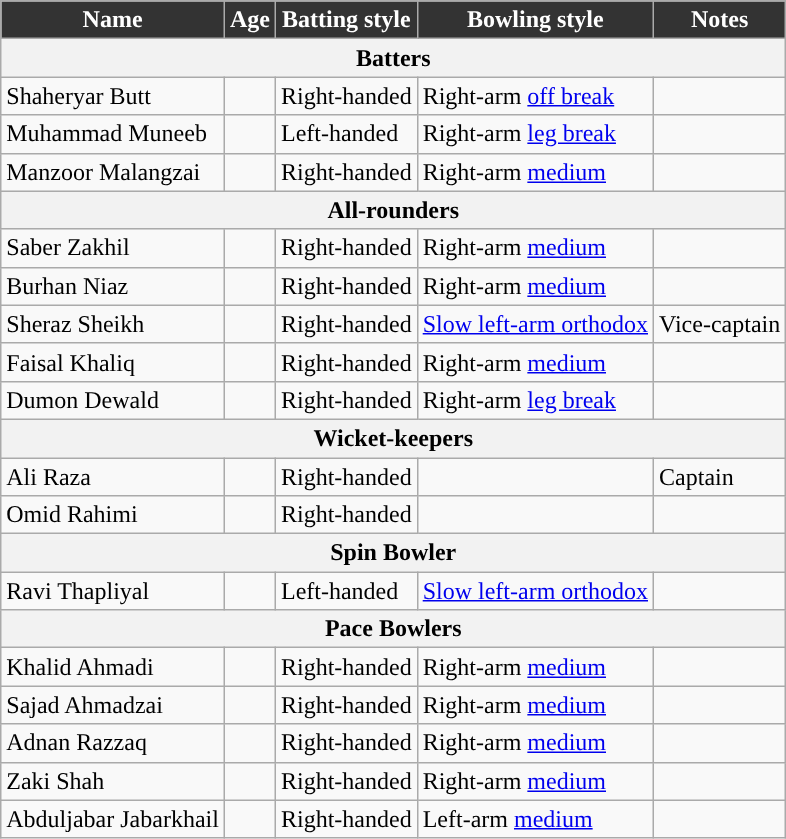<table class="wikitable">
<tr>
<th style="text-align:center; background:#333333; color:white;">Name</th>
<th style="text-align:center; background:#333333; color:white;">Age</th>
<th style="text-align:center; background:#333333; color:white;">Batting style</th>
<th style="text-align:center; background:#333333; color:white;">Bowling style</th>
<th style="text-align:center; background:#333333; color:white;">Notes</th>
</tr>
<tr>
<th colspan="5">Batters</th>
</tr>
<tr>
<td>Shaheryar Butt</td>
<td></td>
<td>Right-handed</td>
<td>Right-arm <a href='#'>off break</a></td>
<td></td>
</tr>
<tr>
<td>Muhammad Muneeb</td>
<td></td>
<td>Left-handed</td>
<td>Right-arm <a href='#'>leg break</a></td>
<td></td>
</tr>
<tr>
<td>Manzoor Malangzai</td>
<td></td>
<td>Right-handed</td>
<td>Right-arm <a href='#'>medium</a></td>
<td></td>
</tr>
<tr>
<th colspan="5">All-rounders</th>
</tr>
<tr>
<td>Saber Zakhil</td>
<td></td>
<td>Right-handed</td>
<td>Right-arm <a href='#'>medium</a></td>
<td></td>
</tr>
<tr>
<td>Burhan Niaz</td>
<td></td>
<td>Right-handed</td>
<td>Right-arm <a href='#'>medium</a></td>
<td></td>
</tr>
<tr>
<td>Sheraz Sheikh</td>
<td></td>
<td>Right-handed</td>
<td><a href='#'>Slow left-arm orthodox</a></td>
<td>Vice-captain</td>
</tr>
<tr>
<td>Faisal Khaliq</td>
<td></td>
<td>Right-handed</td>
<td>Right-arm <a href='#'>medium</a></td>
<td></td>
</tr>
<tr>
<td>Dumon Dewald</td>
<td></td>
<td>Right-handed</td>
<td>Right-arm <a href='#'>leg break</a></td>
<td></td>
</tr>
<tr>
<th colspan="5">Wicket-keepers</th>
</tr>
<tr>
<td>Ali Raza</td>
<td></td>
<td>Right-handed</td>
<td></td>
<td>Captain</td>
</tr>
<tr>
<td>Omid Rahimi</td>
<td></td>
<td>Right-handed</td>
<td></td>
<td></td>
</tr>
<tr>
<th colspan="5">Spin Bowler</th>
</tr>
<tr>
<td>Ravi Thapliyal</td>
<td></td>
<td>Left-handed</td>
<td><a href='#'>Slow left-arm orthodox</a></td>
<td></td>
</tr>
<tr>
<th colspan="5">Pace Bowlers</th>
</tr>
<tr>
<td>Khalid Ahmadi</td>
<td></td>
<td>Right-handed</td>
<td>Right-arm <a href='#'>medium</a></td>
<td></td>
</tr>
<tr>
<td>Sajad Ahmadzai</td>
<td></td>
<td>Right-handed</td>
<td>Right-arm <a href='#'>medium</a></td>
<td></td>
</tr>
<tr>
<td>Adnan Razzaq</td>
<td></td>
<td>Right-handed</td>
<td>Right-arm <a href='#'>medium</a></td>
<td></td>
</tr>
<tr>
<td>Zaki Shah</td>
<td></td>
<td>Right-handed</td>
<td>Right-arm <a href='#'>medium</a></td>
<td></td>
</tr>
<tr>
<td>Abduljabar Jabarkhail</td>
<td></td>
<td>Right-handed</td>
<td>Left-arm <a href='#'>medium</a></td>
<td></td>
</tr>
</table>
